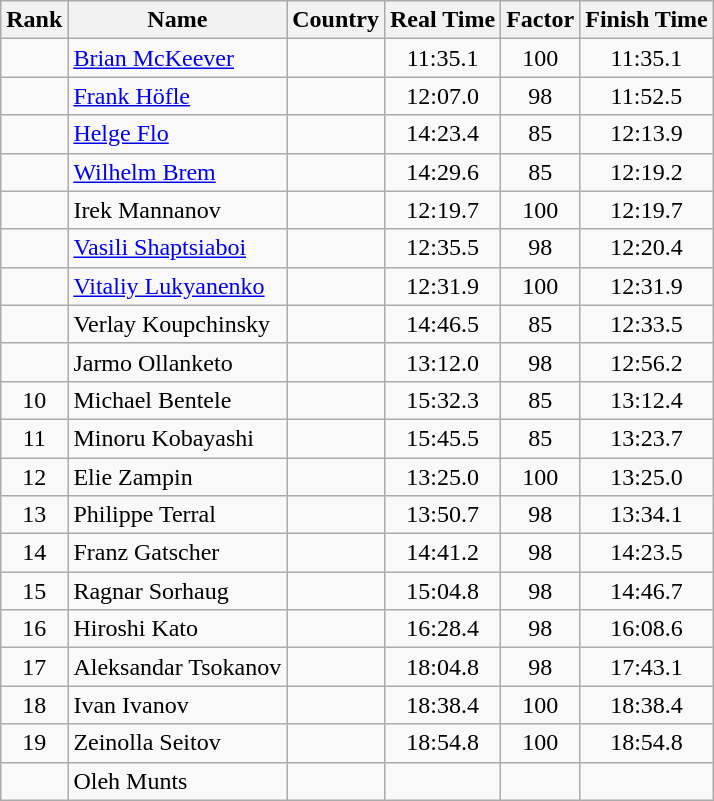<table class="wikitable sortable" style="text-align:center">
<tr>
<th>Rank</th>
<th>Name</th>
<th>Country</th>
<th>Real Time</th>
<th>Factor</th>
<th>Finish Time</th>
</tr>
<tr>
<td></td>
<td align=left><a href='#'>Brian McKeever</a></td>
<td align=left></td>
<td>11:35.1</td>
<td>100</td>
<td>11:35.1</td>
</tr>
<tr>
<td></td>
<td align=left><a href='#'>Frank Höfle</a></td>
<td align=left></td>
<td>12:07.0</td>
<td>98</td>
<td>11:52.5</td>
</tr>
<tr>
<td></td>
<td align=left><a href='#'>Helge Flo</a></td>
<td align=left></td>
<td>14:23.4</td>
<td>85</td>
<td>12:13.9</td>
</tr>
<tr>
<td></td>
<td align=left><a href='#'>Wilhelm Brem</a></td>
<td align=left></td>
<td>14:29.6</td>
<td>85</td>
<td>12:19.2</td>
</tr>
<tr>
<td></td>
<td align=left>Irek Mannanov</td>
<td align="left"></td>
<td>12:19.7</td>
<td>100</td>
<td>12:19.7</td>
</tr>
<tr>
<td></td>
<td align=left><a href='#'>Vasili Shaptsiaboi</a></td>
<td align=left></td>
<td>12:35.5</td>
<td>98</td>
<td>12:20.4</td>
</tr>
<tr>
<td></td>
<td align=left><a href='#'>Vitaliy Lukyanenko</a></td>
<td align=left></td>
<td>12:31.9</td>
<td>100</td>
<td>12:31.9</td>
</tr>
<tr>
<td></td>
<td align=left>Verlay Koupchinsky</td>
<td align="left"></td>
<td>14:46.5</td>
<td>85</td>
<td>12:33.5</td>
</tr>
<tr>
<td></td>
<td align=left>Jarmo Ollanketo</td>
<td align="left"></td>
<td>13:12.0</td>
<td>98</td>
<td>12:56.2</td>
</tr>
<tr>
<td>10</td>
<td align=left>Michael Bentele</td>
<td align="left"></td>
<td>15:32.3</td>
<td>85</td>
<td>13:12.4</td>
</tr>
<tr>
<td>11</td>
<td align=left>Minoru Kobayashi</td>
<td align="left"></td>
<td>15:45.5</td>
<td>85</td>
<td>13:23.7</td>
</tr>
<tr>
<td>12</td>
<td align=left>Elie Zampin</td>
<td align="left"></td>
<td>13:25.0</td>
<td>100</td>
<td>13:25.0</td>
</tr>
<tr>
<td>13</td>
<td align=left>Philippe Terral</td>
<td align="left"></td>
<td>13:50.7</td>
<td>98</td>
<td>13:34.1</td>
</tr>
<tr>
<td>14</td>
<td align=left>Franz Gatscher</td>
<td align="left"></td>
<td>14:41.2</td>
<td>98</td>
<td>14:23.5</td>
</tr>
<tr>
<td>15</td>
<td align=left>Ragnar Sorhaug</td>
<td align="left"></td>
<td>15:04.8</td>
<td>98</td>
<td>14:46.7</td>
</tr>
<tr>
<td>16</td>
<td align=left>Hiroshi Kato</td>
<td align="left"></td>
<td>16:28.4</td>
<td>98</td>
<td>16:08.6</td>
</tr>
<tr>
<td>17</td>
<td align=left>Aleksandar Tsokanov</td>
<td align="left"></td>
<td>18:04.8</td>
<td>98</td>
<td>17:43.1</td>
</tr>
<tr>
<td>18</td>
<td align=left>Ivan Ivanov</td>
<td align="left"></td>
<td>18:38.4</td>
<td>100</td>
<td>18:38.4</td>
</tr>
<tr>
<td>19</td>
<td align=left>Zeinolla Seitov</td>
<td align="left"></td>
<td>18:54.8</td>
<td>100</td>
<td>18:54.8</td>
</tr>
<tr>
<td></td>
<td align=left>Oleh Munts</td>
<td align="left"></td>
<td></td>
<td></td>
<td></td>
</tr>
</table>
